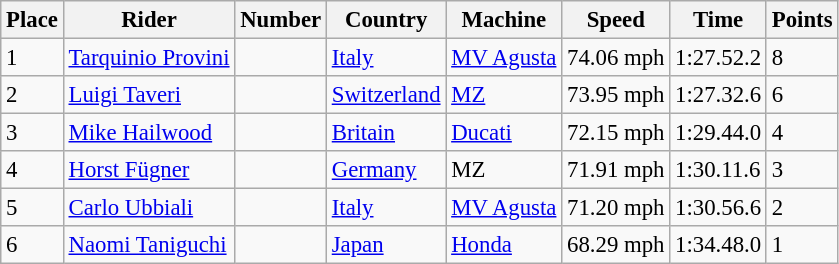<table class="wikitable" style="font-size: 95%;">
<tr>
<th>Place</th>
<th>Rider</th>
<th>Number</th>
<th>Country</th>
<th>Machine</th>
<th>Speed</th>
<th>Time</th>
<th>Points</th>
</tr>
<tr>
<td>1</td>
<td> <a href='#'>Tarquinio Provini</a></td>
<td></td>
<td><a href='#'>Italy</a></td>
<td><a href='#'>MV Agusta</a></td>
<td>74.06 mph</td>
<td>1:27.52.2</td>
<td>8</td>
</tr>
<tr>
<td>2</td>
<td> <a href='#'>Luigi Taveri</a></td>
<td></td>
<td><a href='#'>Switzerland</a></td>
<td><a href='#'>MZ</a></td>
<td>73.95 mph</td>
<td>1:27.32.6</td>
<td>6</td>
</tr>
<tr>
<td>3</td>
<td> <a href='#'>Mike Hailwood</a></td>
<td></td>
<td><a href='#'>Britain</a></td>
<td><a href='#'>Ducati</a></td>
<td>72.15 mph</td>
<td>1:29.44.0</td>
<td>4</td>
</tr>
<tr>
<td>4</td>
<td> <a href='#'>Horst Fügner</a></td>
<td></td>
<td><a href='#'>Germany</a></td>
<td>MZ</td>
<td>71.91 mph</td>
<td>1:30.11.6</td>
<td>3</td>
</tr>
<tr>
<td>5</td>
<td> <a href='#'>Carlo Ubbiali</a></td>
<td></td>
<td><a href='#'>Italy</a></td>
<td><a href='#'>MV Agusta</a></td>
<td>71.20 mph</td>
<td>1:30.56.6</td>
<td>2</td>
</tr>
<tr>
<td>6</td>
<td> <a href='#'>Naomi Taniguchi</a></td>
<td></td>
<td><a href='#'>Japan</a></td>
<td><a href='#'>Honda</a></td>
<td>68.29 mph</td>
<td>1:34.48.0</td>
<td>1</td>
</tr>
</table>
